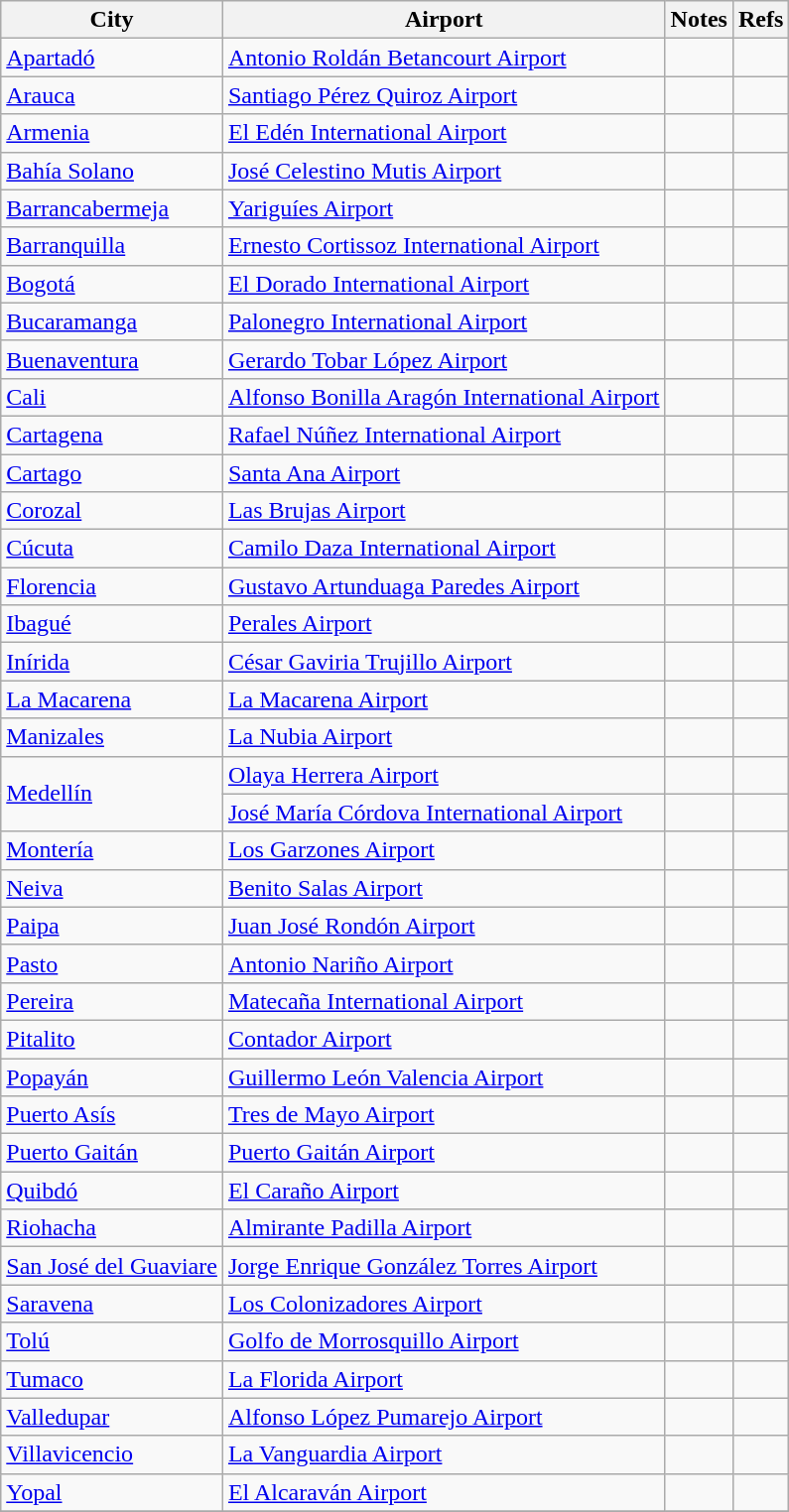<table class="wikitable sortable">
<tr>
<th>City</th>
<th>Airport</th>
<th>Notes</th>
<th class="unsortable">Refs</th>
</tr>
<tr>
<td><a href='#'>Apartadó</a></td>
<td><a href='#'>Antonio Roldán Betancourt Airport</a></td>
<td align=center></td>
<td></td>
</tr>
<tr>
<td><a href='#'>Arauca</a></td>
<td><a href='#'>Santiago Pérez Quiroz Airport</a></td>
<td align=center></td>
<td></td>
</tr>
<tr>
<td><a href='#'>Armenia</a></td>
<td><a href='#'>El Edén International Airport</a></td>
<td align=center></td>
<td></td>
</tr>
<tr>
<td><a href='#'>Bahía Solano</a></td>
<td><a href='#'>José Celestino Mutis Airport</a></td>
<td align=center></td>
<td></td>
</tr>
<tr>
<td><a href='#'>Barrancabermeja</a></td>
<td><a href='#'>Yariguíes Airport</a></td>
<td align=center></td>
<td></td>
</tr>
<tr>
<td><a href='#'>Barranquilla</a></td>
<td><a href='#'>Ernesto Cortissoz International Airport</a></td>
<td align=center></td>
<td></td>
</tr>
<tr>
<td><a href='#'>Bogotá</a></td>
<td><a href='#'>El Dorado International Airport</a></td>
<td></td>
<td></td>
</tr>
<tr>
<td><a href='#'>Bucaramanga</a></td>
<td><a href='#'>Palonegro International Airport</a></td>
<td></td>
<td></td>
</tr>
<tr>
<td><a href='#'>Buenaventura</a></td>
<td><a href='#'>Gerardo Tobar López Airport</a></td>
<td align=center></td>
<td></td>
</tr>
<tr>
<td><a href='#'>Cali</a></td>
<td><a href='#'>Alfonso Bonilla Aragón International Airport</a></td>
<td></td>
<td></td>
</tr>
<tr>
<td><a href='#'>Cartagena</a></td>
<td><a href='#'>Rafael Núñez International Airport</a></td>
<td align=center></td>
<td></td>
</tr>
<tr>
<td><a href='#'>Cartago</a></td>
<td><a href='#'>Santa Ana Airport</a></td>
<td></td>
<td></td>
</tr>
<tr>
<td><a href='#'>Corozal</a></td>
<td><a href='#'>Las Brujas Airport</a></td>
<td align=center></td>
<td></td>
</tr>
<tr>
<td><a href='#'>Cúcuta</a></td>
<td><a href='#'>Camilo Daza International Airport</a></td>
<td align=center></td>
<td></td>
</tr>
<tr>
<td><a href='#'>Florencia</a></td>
<td><a href='#'>Gustavo Artunduaga Paredes Airport</a></td>
<td align=center></td>
<td></td>
</tr>
<tr>
<td><a href='#'>Ibagué</a></td>
<td><a href='#'>Perales Airport</a></td>
<td align=center></td>
<td></td>
</tr>
<tr>
<td><a href='#'>Inírida</a></td>
<td><a href='#'>César Gaviria Trujillo Airport</a></td>
<td align=center></td>
<td></td>
</tr>
<tr>
<td><a href='#'>La Macarena</a></td>
<td><a href='#'>La Macarena Airport</a></td>
<td align=center></td>
<td></td>
</tr>
<tr>
<td><a href='#'>Manizales</a></td>
<td><a href='#'>La Nubia Airport</a></td>
<td align=center></td>
<td></td>
</tr>
<tr>
<td rowspan=2><a href='#'>Medellín</a></td>
<td><a href='#'>Olaya Herrera Airport</a></td>
<td></td>
<td></td>
</tr>
<tr>
<td><a href='#'>José María Córdova International Airport</a></td>
<td align=center></td>
<td></td>
</tr>
<tr>
<td><a href='#'>Montería</a></td>
<td><a href='#'>Los Garzones Airport</a></td>
<td></td>
<td></td>
</tr>
<tr>
<td><a href='#'>Neiva</a></td>
<td><a href='#'>Benito Salas Airport</a></td>
<td align=center></td>
<td></td>
</tr>
<tr>
<td><a href='#'>Paipa</a></td>
<td><a href='#'>Juan José Rondón Airport</a></td>
<td align=center></td>
<td></td>
</tr>
<tr>
<td><a href='#'>Pasto</a></td>
<td><a href='#'>Antonio Nariño Airport</a></td>
<td align=center></td>
<td></td>
</tr>
<tr>
<td><a href='#'>Pereira</a></td>
<td><a href='#'>Matecaña International Airport</a></td>
<td align=center></td>
<td></td>
</tr>
<tr>
<td><a href='#'>Pitalito</a></td>
<td><a href='#'>Contador Airport</a></td>
<td align=center></td>
<td></td>
</tr>
<tr>
<td><a href='#'>Popayán</a></td>
<td><a href='#'>Guillermo León Valencia Airport</a></td>
<td align=center></td>
<td></td>
</tr>
<tr>
<td><a href='#'>Puerto Asís</a></td>
<td><a href='#'>Tres de Mayo Airport</a></td>
<td align=center></td>
<td></td>
</tr>
<tr>
<td><a href='#'>Puerto Gaitán</a></td>
<td><a href='#'>Puerto Gaitán Airport</a></td>
<td align=center></td>
<td></td>
</tr>
<tr>
<td><a href='#'>Quibdó</a></td>
<td><a href='#'>El Caraño Airport</a></td>
<td align=center></td>
<td></td>
</tr>
<tr>
<td><a href='#'>Riohacha</a></td>
<td><a href='#'>Almirante Padilla Airport</a></td>
<td></td>
<td></td>
</tr>
<tr>
<td><a href='#'>San José del Guaviare</a></td>
<td><a href='#'>Jorge Enrique González Torres Airport</a></td>
<td align=center></td>
<td></td>
</tr>
<tr>
<td><a href='#'>Saravena</a></td>
<td><a href='#'>Los Colonizadores Airport</a></td>
<td align=center></td>
<td></td>
</tr>
<tr>
<td><a href='#'>Tolú</a></td>
<td><a href='#'>Golfo de Morrosquillo Airport</a></td>
<td align=center></td>
<td></td>
</tr>
<tr>
<td><a href='#'>Tumaco</a></td>
<td><a href='#'>La Florida Airport</a></td>
<td align=center></td>
<td></td>
</tr>
<tr>
<td><a href='#'>Valledupar</a></td>
<td><a href='#'>Alfonso López Pumarejo Airport</a></td>
<td align=center></td>
<td></td>
</tr>
<tr>
<td><a href='#'>Villavicencio</a></td>
<td><a href='#'>La Vanguardia Airport</a></td>
<td align=center></td>
<td></td>
</tr>
<tr>
<td><a href='#'>Yopal</a></td>
<td><a href='#'>El Alcaraván Airport</a></td>
<td align=center></td>
<td></td>
</tr>
<tr>
</tr>
</table>
